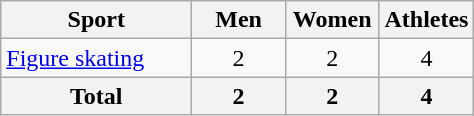<table class="wikitable sortable" style="text-align:center;">
<tr>
<th width=120>Sport</th>
<th width=55>Men</th>
<th width=55>Women</th>
<th width="55">Athletes</th>
</tr>
<tr>
<td align=left><a href='#'>Figure skating</a></td>
<td>2</td>
<td>2</td>
<td>4</td>
</tr>
<tr>
<th>Total</th>
<th>2</th>
<th>2</th>
<th>4</th>
</tr>
</table>
